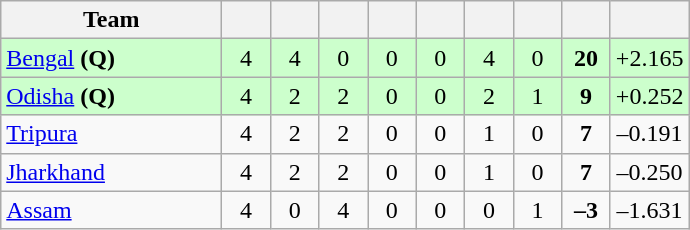<table class="wikitable" style="text-align:center">
<tr>
<th style="width:140px;">Team</th>
<th style="width:25px;"></th>
<th style="width:25px;"></th>
<th style="width:25px;"></th>
<th style="width:25px;"></th>
<th style="width:25px;"></th>
<th style="width:25px;"></th>
<th style="width:25px;"></th>
<th style="width:25px;"></th>
<th style="width:40px;"></th>
</tr>
<tr style="background:#cfc;">
<td style="text-align:left"><a href='#'>Bengal</a> <strong>(Q)</strong></td>
<td>4</td>
<td>4</td>
<td>0</td>
<td>0</td>
<td>0</td>
<td>4</td>
<td>0</td>
<td><strong>20</strong></td>
<td>+2.165</td>
</tr>
<tr style="background:#cfc;">
<td style="text-align:left"><a href='#'>Odisha</a> <strong>(Q)</strong></td>
<td>4</td>
<td>2</td>
<td>2</td>
<td>0</td>
<td>0</td>
<td>2</td>
<td>1</td>
<td><strong>9</strong></td>
<td>+0.252</td>
</tr>
<tr>
<td style="text-align:left"><a href='#'>Tripura</a></td>
<td>4</td>
<td>2</td>
<td>2</td>
<td>0</td>
<td>0</td>
<td>1</td>
<td>0</td>
<td><strong>7</strong></td>
<td>–0.191</td>
</tr>
<tr>
<td style="text-align:left"><a href='#'>Jharkhand</a></td>
<td>4</td>
<td>2</td>
<td>2</td>
<td>0</td>
<td>0</td>
<td>1</td>
<td>0</td>
<td><strong>7</strong></td>
<td>–0.250</td>
</tr>
<tr>
<td style="text-align:left"><a href='#'>Assam</a></td>
<td>4</td>
<td>0</td>
<td>4</td>
<td>0</td>
<td>0</td>
<td>0</td>
<td>1</td>
<td><strong>–3</strong></td>
<td>–1.631</td>
</tr>
</table>
